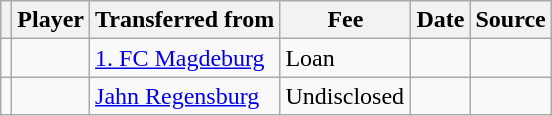<table class="wikitable plainrowheaders sortable">
<tr>
<th></th>
<th scope="col">Player</th>
<th>Transferred from</th>
<th style="width: 80px;">Fee</th>
<th scope="col">Date</th>
<th scope="col">Source</th>
</tr>
<tr>
<td align="center"></td>
<td> </td>
<td> <a href='#'>1. FC Magdeburg</a></td>
<td>Loan</td>
<td></td>
<td></td>
</tr>
<tr>
<td align="center"></td>
<td> </td>
<td> <a href='#'>Jahn Regensburg</a></td>
<td>Undisclosed</td>
<td></td>
<td></td>
</tr>
</table>
